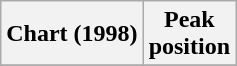<table class="wikitable plainrowheaders">
<tr>
<th scope="col">Chart (1998)</th>
<th scope="col">Peak<br>position</th>
</tr>
<tr>
</tr>
</table>
